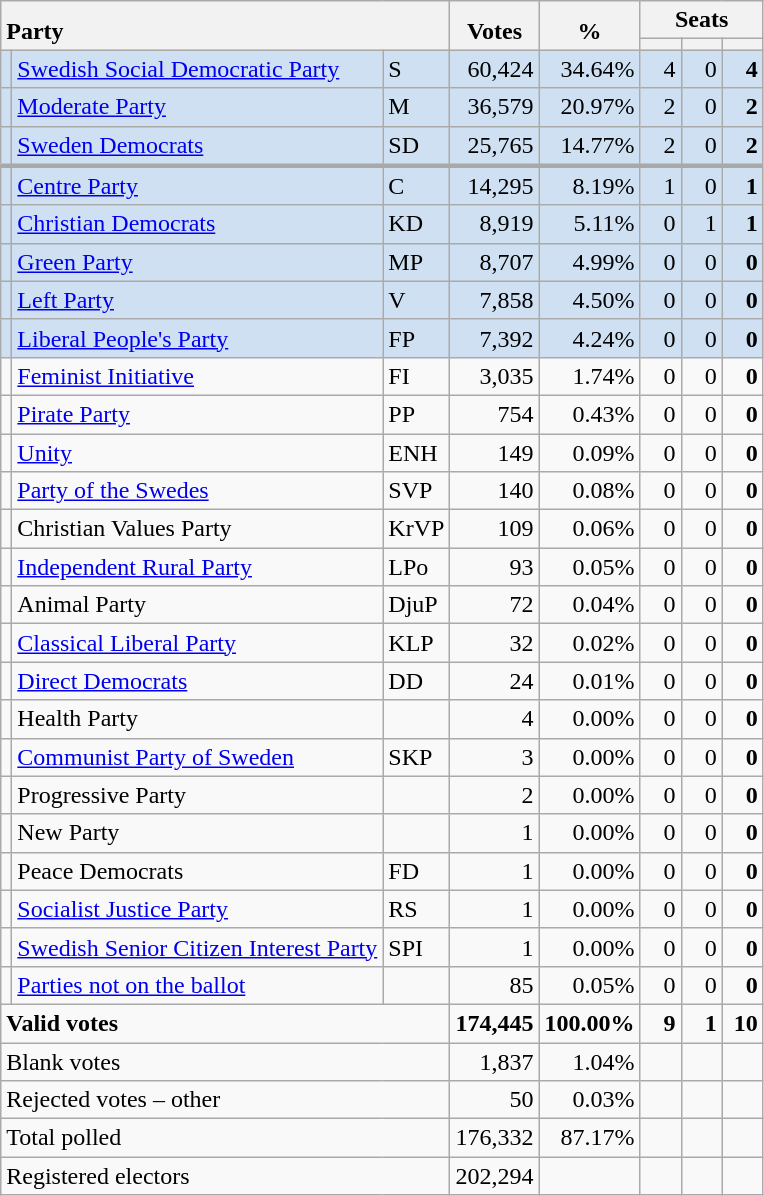<table class="wikitable" border="1" style="text-align:right;">
<tr>
<th style="text-align:left;" valign=bottom rowspan=2 colspan=3>Party</th>
<th align=center valign=bottom rowspan=2 width="50">Votes</th>
<th align=center valign=bottom rowspan=2 width="50">%</th>
<th colspan=3>Seats</th>
</tr>
<tr>
<th align=center valign=bottom width="20"><small></small></th>
<th align=center valign=bottom width="20"><small><a href='#'></a></small></th>
<th align=center valign=bottom width="20"><small></small></th>
</tr>
<tr style="background:#CEE0F2;">
<td></td>
<td align=left style="white-space: nowrap;"><a href='#'>Swedish Social Democratic Party</a></td>
<td align=left>S</td>
<td>60,424</td>
<td>34.64%</td>
<td>4</td>
<td>0</td>
<td><strong>4</strong></td>
</tr>
<tr style="background:#CEE0F2;">
<td></td>
<td align=left><a href='#'>Moderate Party</a></td>
<td align=left>M</td>
<td>36,579</td>
<td>20.97%</td>
<td>2</td>
<td>0</td>
<td><strong>2</strong></td>
</tr>
<tr style="background:#CEE0F2;">
<td></td>
<td align=left><a href='#'>Sweden Democrats</a></td>
<td align=left>SD</td>
<td>25,765</td>
<td>14.77%</td>
<td>2</td>
<td>0</td>
<td><strong>2</strong></td>
</tr>
<tr style="background:#CEE0F2; border-top:3px solid darkgray;">
<td></td>
<td align=left><a href='#'>Centre Party</a></td>
<td align=left>C</td>
<td>14,295</td>
<td>8.19%</td>
<td>1</td>
<td>0</td>
<td><strong>1</strong></td>
</tr>
<tr style="background:#CEE0F2;">
<td></td>
<td align=left><a href='#'>Christian Democrats</a></td>
<td align=left>KD</td>
<td>8,919</td>
<td>5.11%</td>
<td>0</td>
<td>1</td>
<td><strong>1</strong></td>
</tr>
<tr style="background:#CEE0F2;">
<td></td>
<td align=left><a href='#'>Green Party</a></td>
<td align=left>MP</td>
<td>8,707</td>
<td>4.99%</td>
<td>0</td>
<td>0</td>
<td><strong>0</strong></td>
</tr>
<tr style="background:#CEE0F2;">
<td></td>
<td align=left><a href='#'>Left Party</a></td>
<td align=left>V</td>
<td>7,858</td>
<td>4.50%</td>
<td>0</td>
<td>0</td>
<td><strong>0</strong></td>
</tr>
<tr style="background:#CEE0F2;">
<td></td>
<td align=left><a href='#'>Liberal People's Party</a></td>
<td align=left>FP</td>
<td>7,392</td>
<td>4.24%</td>
<td>0</td>
<td>0</td>
<td><strong>0</strong></td>
</tr>
<tr>
<td></td>
<td align=left><a href='#'>Feminist Initiative</a></td>
<td align=left>FI</td>
<td>3,035</td>
<td>1.74%</td>
<td>0</td>
<td>0</td>
<td><strong>0</strong></td>
</tr>
<tr>
<td></td>
<td align=left><a href='#'>Pirate Party</a></td>
<td align=left>PP</td>
<td>754</td>
<td>0.43%</td>
<td>0</td>
<td>0</td>
<td><strong>0</strong></td>
</tr>
<tr>
<td></td>
<td align=left><a href='#'>Unity</a></td>
<td align=left>ENH</td>
<td>149</td>
<td>0.09%</td>
<td>0</td>
<td>0</td>
<td><strong>0</strong></td>
</tr>
<tr>
<td></td>
<td align=left><a href='#'>Party of the Swedes</a></td>
<td align=left>SVP</td>
<td>140</td>
<td>0.08%</td>
<td>0</td>
<td>0</td>
<td><strong>0</strong></td>
</tr>
<tr>
<td></td>
<td align=left>Christian Values Party</td>
<td align=left>KrVP</td>
<td>109</td>
<td>0.06%</td>
<td>0</td>
<td>0</td>
<td><strong>0</strong></td>
</tr>
<tr>
<td></td>
<td align=left><a href='#'>Independent Rural Party</a></td>
<td align=left>LPo</td>
<td>93</td>
<td>0.05%</td>
<td>0</td>
<td>0</td>
<td><strong>0</strong></td>
</tr>
<tr>
<td></td>
<td align=left>Animal Party</td>
<td align=left>DjuP</td>
<td>72</td>
<td>0.04%</td>
<td>0</td>
<td>0</td>
<td><strong>0</strong></td>
</tr>
<tr>
<td></td>
<td align=left><a href='#'>Classical Liberal Party</a></td>
<td align=left>KLP</td>
<td>32</td>
<td>0.02%</td>
<td>0</td>
<td>0</td>
<td><strong>0</strong></td>
</tr>
<tr>
<td></td>
<td align=left><a href='#'>Direct Democrats</a></td>
<td align=left>DD</td>
<td>24</td>
<td>0.01%</td>
<td>0</td>
<td>0</td>
<td><strong>0</strong></td>
</tr>
<tr>
<td></td>
<td align=left>Health Party</td>
<td></td>
<td>4</td>
<td>0.00%</td>
<td>0</td>
<td>0</td>
<td><strong>0</strong></td>
</tr>
<tr>
<td></td>
<td align=left><a href='#'>Communist Party of Sweden</a></td>
<td align=left>SKP</td>
<td>3</td>
<td>0.00%</td>
<td>0</td>
<td>0</td>
<td><strong>0</strong></td>
</tr>
<tr>
<td></td>
<td align=left>Progressive Party</td>
<td></td>
<td>2</td>
<td>0.00%</td>
<td>0</td>
<td>0</td>
<td><strong>0</strong></td>
</tr>
<tr>
<td></td>
<td align=left>New Party</td>
<td></td>
<td>1</td>
<td>0.00%</td>
<td>0</td>
<td>0</td>
<td><strong>0</strong></td>
</tr>
<tr>
<td></td>
<td align=left>Peace Democrats</td>
<td align=left>FD</td>
<td>1</td>
<td>0.00%</td>
<td>0</td>
<td>0</td>
<td><strong>0</strong></td>
</tr>
<tr>
<td></td>
<td align=left><a href='#'>Socialist Justice Party</a></td>
<td align=left>RS</td>
<td>1</td>
<td>0.00%</td>
<td>0</td>
<td>0</td>
<td><strong>0</strong></td>
</tr>
<tr>
<td></td>
<td align=left><a href='#'>Swedish Senior Citizen Interest Party</a></td>
<td align=left>SPI</td>
<td>1</td>
<td>0.00%</td>
<td>0</td>
<td>0</td>
<td><strong>0</strong></td>
</tr>
<tr>
<td></td>
<td align=left><a href='#'>Parties not on the ballot</a></td>
<td></td>
<td>85</td>
<td>0.05%</td>
<td>0</td>
<td>0</td>
<td><strong>0</strong></td>
</tr>
<tr style="font-weight:bold">
<td align=left colspan=3>Valid votes</td>
<td>174,445</td>
<td>100.00%</td>
<td>9</td>
<td>1</td>
<td>10</td>
</tr>
<tr>
<td align=left colspan=3>Blank votes</td>
<td>1,837</td>
<td>1.04%</td>
<td></td>
<td></td>
<td></td>
</tr>
<tr>
<td align=left colspan=3>Rejected votes – other</td>
<td>50</td>
<td>0.03%</td>
<td></td>
<td></td>
<td></td>
</tr>
<tr>
<td align=left colspan=3>Total polled</td>
<td>176,332</td>
<td>87.17%</td>
<td></td>
<td></td>
<td></td>
</tr>
<tr>
<td align=left colspan=3>Registered electors</td>
<td>202,294</td>
<td></td>
<td></td>
<td></td>
<td></td>
</tr>
</table>
